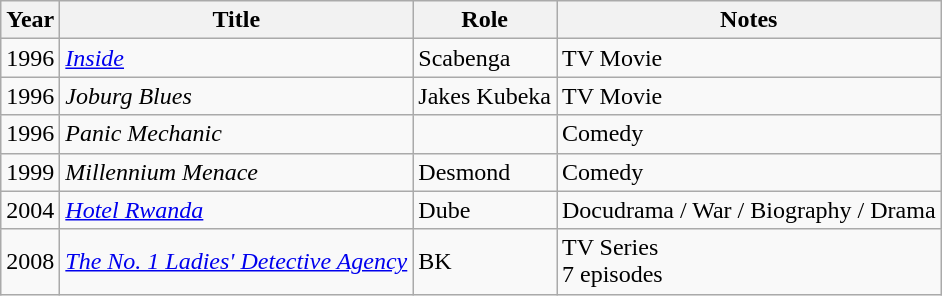<table class="wikitable sortable">
<tr>
<th>Year</th>
<th>Title</th>
<th>Role</th>
<th class="unsortable">Notes</th>
</tr>
<tr>
<td>1996</td>
<td><em><a href='#'>Inside</a></em></td>
<td>Scabenga</td>
<td>TV Movie</td>
</tr>
<tr>
<td>1996</td>
<td><em>Joburg Blues</em></td>
<td>Jakes Kubeka</td>
<td>TV Movie</td>
</tr>
<tr>
<td>1996</td>
<td><em>Panic Mechanic</em></td>
<td></td>
<td>Comedy</td>
</tr>
<tr>
<td>1999</td>
<td><em>Millennium Menace</em></td>
<td>Desmond</td>
<td>Comedy</td>
</tr>
<tr>
<td>2004</td>
<td><em><a href='#'>Hotel Rwanda</a></em></td>
<td>Dube</td>
<td>Docudrama / War / Biography / Drama</td>
</tr>
<tr>
<td>2008</td>
<td><em><a href='#'>The No. 1 Ladies' Detective Agency</a></em></td>
<td>BK</td>
<td>TV Series<br>7 episodes</td>
</tr>
</table>
